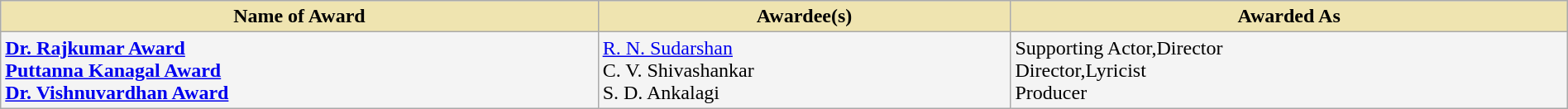<table class="wikitable" style="width:100%;">
<tr>
<th style="background-color:#EFE4B0;">Name of Award</th>
<th style="background-color:#EFE4B0;">Awardee(s)</th>
<th style="background-color:#EFE4B0;">Awarded As</th>
</tr>
<tr style="background-color:#F4F4F4">
<td><strong><a href='#'>Dr. Rajkumar Award</a></strong><br><strong><a href='#'>Puttanna Kanagal Award</a></strong><br><strong><a href='#'>Dr. Vishnuvardhan Award</a></strong></td>
<td><a href='#'>R. N. Sudarshan</a><br>C. V. Shivashankar<br>S. D. Ankalagi</td>
<td>Supporting Actor,Director<br>Director,Lyricist<br>Producer</td>
</tr>
</table>
